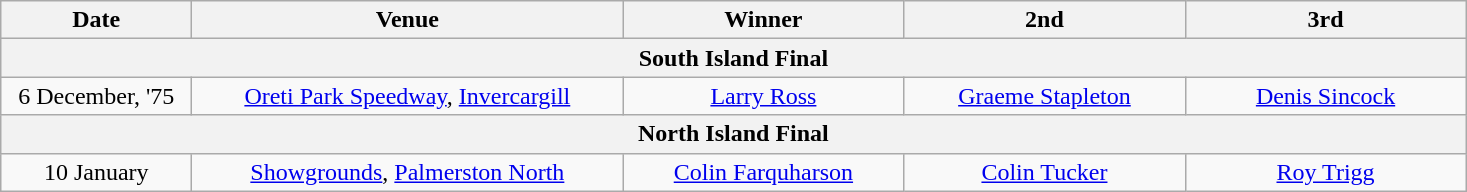<table class="wikitable" style="text-align:center">
<tr>
<th width=120>Date</th>
<th width=280>Venue</th>
<th width=180>Winner</th>
<th width=180>2nd</th>
<th width=180>3rd</th>
</tr>
<tr>
<th colspan=6>South Island Final</th>
</tr>
<tr>
<td align=center>6 December, '75</td>
<td><a href='#'>Oreti Park Speedway</a>, <a href='#'>Invercargill</a></td>
<td><a href='#'>Larry Ross</a></td>
<td><a href='#'>Graeme Stapleton</a></td>
<td><a href='#'>Denis Sincock</a></td>
</tr>
<tr>
<th colspan=6>North Island Final</th>
</tr>
<tr>
<td align=center>10 January</td>
<td><a href='#'>Showgrounds</a>, <a href='#'>Palmerston North</a></td>
<td><a href='#'>Colin Farquharson</a></td>
<td><a href='#'>Colin Tucker</a></td>
<td><a href='#'>Roy Trigg</a></td>
</tr>
</table>
